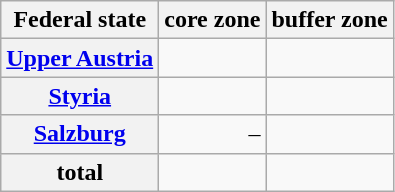<table class="wikitable sortable" style="text-align:right">
<tr>
<th>Federal state</th>
<th>core zone</th>
<th>buffer zone</th>
</tr>
<tr>
<th><a href='#'>Upper Austria</a></th>
<td></td>
<td></td>
</tr>
<tr>
<th><a href='#'>Styria</a></th>
<td></td>
<td></td>
</tr>
<tr>
<th><a href='#'>Salzburg</a></th>
<td>–</td>
<td></td>
</tr>
<tr>
<th>total</th>
<td></td>
<td></td>
</tr>
</table>
